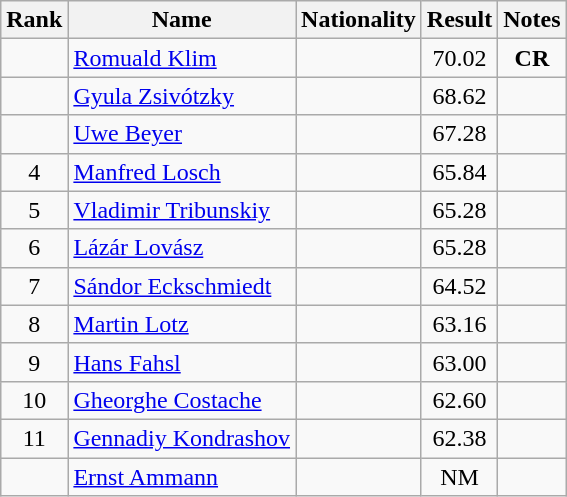<table class="wikitable sortable" style="text-align:center">
<tr>
<th>Rank</th>
<th>Name</th>
<th>Nationality</th>
<th>Result</th>
<th>Notes</th>
</tr>
<tr>
<td></td>
<td align=left><a href='#'>Romuald Klim</a></td>
<td align=left></td>
<td>70.02</td>
<td><strong>CR</strong></td>
</tr>
<tr>
<td></td>
<td align=left><a href='#'>Gyula Zsivótzky</a></td>
<td align=left></td>
<td>68.62</td>
<td></td>
</tr>
<tr>
<td></td>
<td align=left><a href='#'>Uwe Beyer</a></td>
<td align=left></td>
<td>67.28</td>
<td></td>
</tr>
<tr>
<td>4</td>
<td align=left><a href='#'>Manfred Losch</a></td>
<td align=left></td>
<td>65.84</td>
<td></td>
</tr>
<tr>
<td>5</td>
<td align=left><a href='#'>Vladimir Tribunskiy</a></td>
<td align=left></td>
<td>65.28</td>
<td></td>
</tr>
<tr>
<td>6</td>
<td align=left><a href='#'>Lázár Lovász</a></td>
<td align=left></td>
<td>65.28</td>
<td></td>
</tr>
<tr>
<td>7</td>
<td align=left><a href='#'>Sándor Eckschmiedt</a></td>
<td align=left></td>
<td>64.52</td>
<td></td>
</tr>
<tr>
<td>8</td>
<td align=left><a href='#'>Martin Lotz</a></td>
<td align=left></td>
<td>63.16</td>
<td></td>
</tr>
<tr>
<td>9</td>
<td align=left><a href='#'>Hans Fahsl</a></td>
<td align=left></td>
<td>63.00</td>
<td></td>
</tr>
<tr>
<td>10</td>
<td align=left><a href='#'>Gheorghe Costache</a></td>
<td align=left></td>
<td>62.60</td>
<td></td>
</tr>
<tr>
<td>11</td>
<td align=left><a href='#'>Gennadiy Kondrashov</a></td>
<td align=left></td>
<td>62.38</td>
<td></td>
</tr>
<tr>
<td></td>
<td align=left><a href='#'>Ernst Ammann</a></td>
<td align=left></td>
<td>NM</td>
<td></td>
</tr>
</table>
